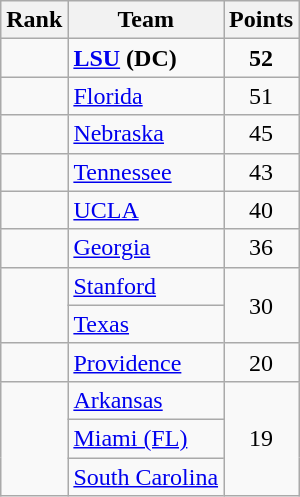<table class="wikitable sortable" style="text-align:center">
<tr>
<th>Rank</th>
<th>Team</th>
<th>Points</th>
</tr>
<tr>
<td></td>
<td align="left"><strong><a href='#'>LSU</a></strong> <strong>(DC)</strong></td>
<td><strong>52</strong></td>
</tr>
<tr>
<td></td>
<td align="left"><a href='#'>Florida</a></td>
<td>51</td>
</tr>
<tr>
<td></td>
<td align="left"><a href='#'>Nebraska</a></td>
<td>45</td>
</tr>
<tr>
<td></td>
<td align="left"><a href='#'>Tennessee</a></td>
<td>43</td>
</tr>
<tr>
<td></td>
<td align="left"><a href='#'>UCLA</a></td>
<td>40</td>
</tr>
<tr>
<td></td>
<td align="left"><a href='#'>Georgia</a></td>
<td>36</td>
</tr>
<tr>
<td rowspan=2></td>
<td align="left"><a href='#'>Stanford</a></td>
<td rowspan=2>30</td>
</tr>
<tr>
<td align="left"><a href='#'>Texas</a></td>
</tr>
<tr>
<td></td>
<td align="left"><a href='#'>Providence</a></td>
<td>20</td>
</tr>
<tr>
<td rowspan=3></td>
<td align="left"><a href='#'>Arkansas</a></td>
<td rowspan=3>19</td>
</tr>
<tr>
<td align="left"><a href='#'>Miami (FL)</a></td>
</tr>
<tr>
<td align="left"><a href='#'>South Carolina</a></td>
</tr>
</table>
